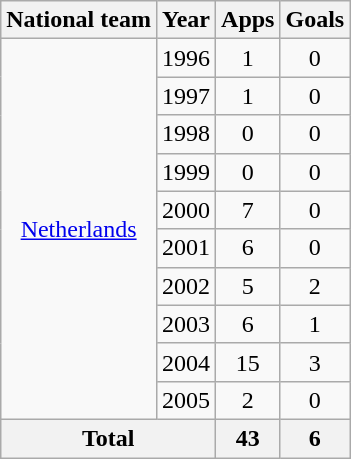<table class="wikitable" style="text-align:center">
<tr>
<th>National team</th>
<th>Year</th>
<th>Apps</th>
<th>Goals</th>
</tr>
<tr>
<td rowspan="10"><a href='#'>Netherlands</a></td>
<td>1996</td>
<td>1</td>
<td>0</td>
</tr>
<tr>
<td>1997</td>
<td>1</td>
<td>0</td>
</tr>
<tr>
<td>1998</td>
<td>0</td>
<td>0</td>
</tr>
<tr>
<td>1999</td>
<td>0</td>
<td>0</td>
</tr>
<tr>
<td>2000</td>
<td>7</td>
<td>0</td>
</tr>
<tr>
<td>2001</td>
<td>6</td>
<td>0</td>
</tr>
<tr>
<td>2002</td>
<td>5</td>
<td>2</td>
</tr>
<tr>
<td>2003</td>
<td>6</td>
<td>1</td>
</tr>
<tr>
<td>2004</td>
<td>15</td>
<td>3</td>
</tr>
<tr>
<td>2005</td>
<td>2</td>
<td>0</td>
</tr>
<tr>
<th colspan="2">Total</th>
<th>43</th>
<th>6</th>
</tr>
</table>
